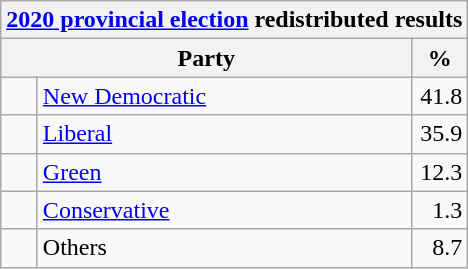<table class="wikitable">
<tr>
<th colspan="4"><a href='#'>2020 provincial election</a> redistributed results</th>
</tr>
<tr>
<th bgcolor="#DDDDFF" width="130px" colspan="2">Party</th>
<th bgcolor="#DDDDFF" width="30px">%</th>
</tr>
<tr>
<td> </td>
<td><a href='#'>New Democratic</a></td>
<td align=right>41.8</td>
</tr>
<tr>
<td> </td>
<td><a href='#'>Liberal</a></td>
<td align=right>35.9</td>
</tr>
<tr>
<td> </td>
<td><a href='#'>Green</a></td>
<td align=right>12.3</td>
</tr>
<tr>
<td> </td>
<td><a href='#'>Conservative</a></td>
<td align=right>1.3</td>
</tr>
<tr>
<td> </td>
<td>Others</td>
<td align=right>8.7</td>
</tr>
</table>
